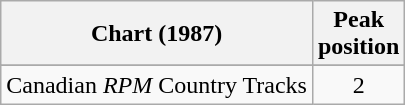<table class="wikitable sortable">
<tr>
<th align="left">Chart (1987)</th>
<th align="center">Peak<br>position</th>
</tr>
<tr>
</tr>
<tr>
<td align="left">Canadian <em>RPM</em> Country Tracks</td>
<td align="center">2</td>
</tr>
</table>
